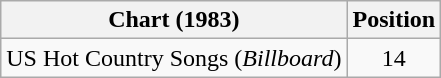<table class="wikitable">
<tr>
<th>Chart (1983)</th>
<th>Position</th>
</tr>
<tr>
<td>US Hot Country Songs (<em>Billboard</em>)</td>
<td align="center">14</td>
</tr>
</table>
